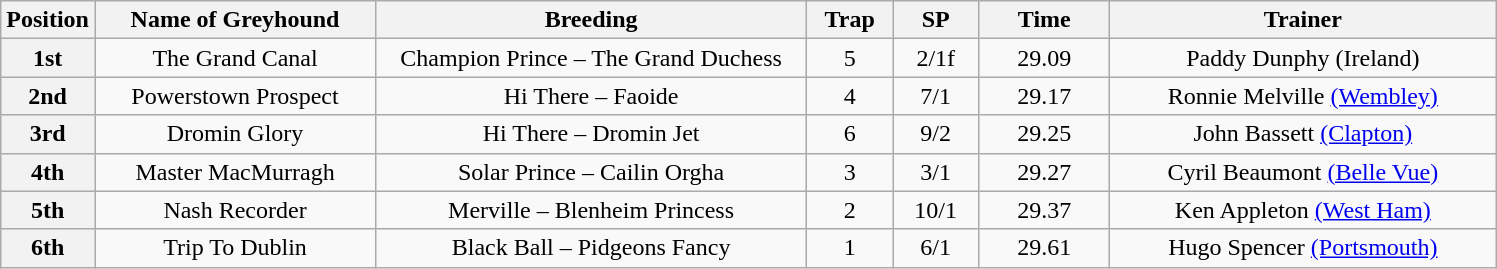<table class="wikitable" style="text-align: center">
<tr>
<th width=50>Position</th>
<th width=180>Name of Greyhound</th>
<th width=280>Breeding</th>
<th width=50>Trap</th>
<th width=50>SP</th>
<th width=80>Time</th>
<th width=250>Trainer</th>
</tr>
<tr>
<th>1st</th>
<td>The Grand Canal</td>
<td>Champion Prince – The Grand Duchess</td>
<td>5</td>
<td>2/1f</td>
<td>29.09</td>
<td>Paddy Dunphy (Ireland)</td>
</tr>
<tr>
<th>2nd</th>
<td>Powerstown Prospect</td>
<td>Hi There – Faoide</td>
<td>4</td>
<td>7/1</td>
<td>29.17</td>
<td>Ronnie Melville <a href='#'>(Wembley)</a></td>
</tr>
<tr>
<th>3rd</th>
<td>Dromin Glory</td>
<td>Hi There – Dromin Jet</td>
<td>6</td>
<td>9/2</td>
<td>29.25</td>
<td>John Bassett <a href='#'>(Clapton)</a></td>
</tr>
<tr>
<th>4th</th>
<td>Master MacMurragh</td>
<td>Solar Prince – Cailin Orgha</td>
<td>3</td>
<td>3/1</td>
<td>29.27</td>
<td>Cyril Beaumont <a href='#'>(Belle Vue)</a></td>
</tr>
<tr>
<th>5th</th>
<td>Nash Recorder</td>
<td>Merville – Blenheim Princess</td>
<td>2</td>
<td>10/1</td>
<td>29.37</td>
<td>Ken Appleton <a href='#'>(West Ham)</a></td>
</tr>
<tr>
<th>6th</th>
<td>Trip To Dublin</td>
<td>Black Ball – Pidgeons Fancy</td>
<td>1</td>
<td>6/1</td>
<td>29.61</td>
<td>Hugo Spencer <a href='#'>(Portsmouth)</a></td>
</tr>
</table>
